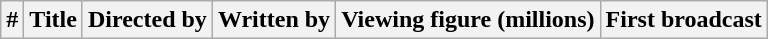<table class="wikitable plainrowheaders" border="1" style="background:white;">
<tr>
<th>#</th>
<th>Title</th>
<th>Directed by</th>
<th>Written by</th>
<th>Viewing figure (millions)</th>
<th>First broadcast<br>


</th>
</tr>
</table>
